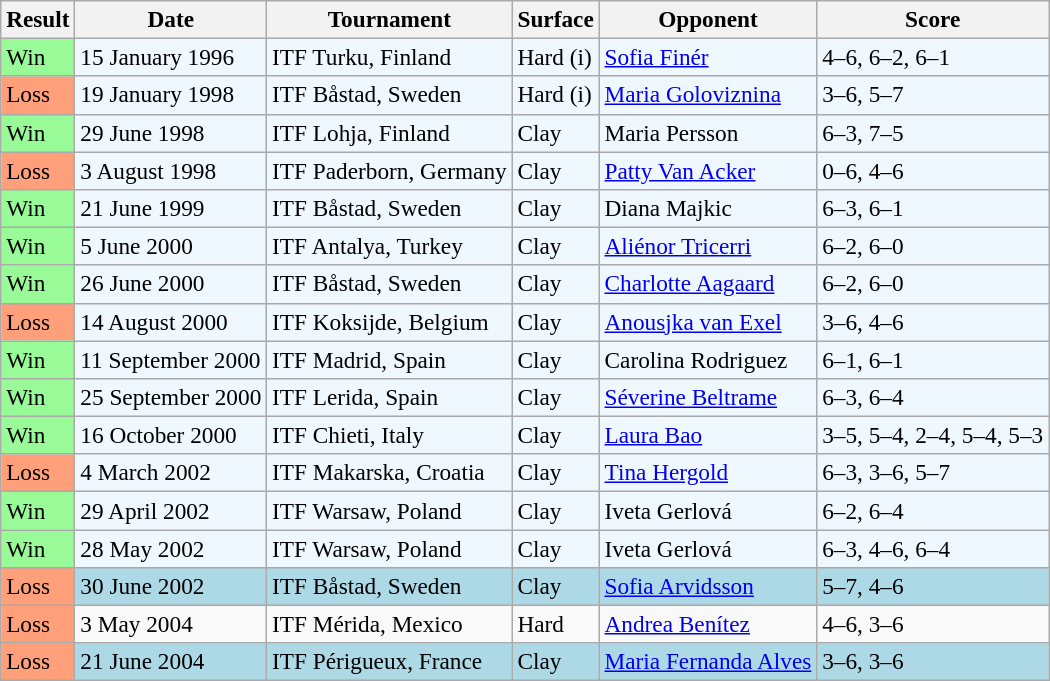<table class="sortable wikitable" style="font-size:97%;">
<tr>
<th>Result</th>
<th>Date</th>
<th>Tournament</th>
<th>Surface</th>
<th>Opponent</th>
<th class="unsortable">Score</th>
</tr>
<tr bgcolor=f0f8ff>
<td style="background:#98fb98;">Win</td>
<td>15 January 1996</td>
<td>ITF Turku, Finland</td>
<td>Hard (i)</td>
<td> <a href='#'>Sofia Finér</a></td>
<td>4–6, 6–2, 6–1</td>
</tr>
<tr bgcolor=f0f8ff>
<td style="background:#ffa07a;">Loss</td>
<td>19 January 1998</td>
<td>ITF Båstad, Sweden</td>
<td>Hard (i)</td>
<td> <a href='#'>Maria Goloviznina</a></td>
<td>3–6, 5–7</td>
</tr>
<tr bgcolor=f0f8ff>
<td style="background:#98fb98;">Win</td>
<td>29 June 1998</td>
<td>ITF Lohja, Finland</td>
<td>Clay</td>
<td> Maria Persson</td>
<td>6–3, 7–5</td>
</tr>
<tr bgcolor=f0f8ff>
<td style="background:#ffa07a;">Loss</td>
<td>3 August 1998</td>
<td>ITF Paderborn, Germany</td>
<td>Clay</td>
<td> <a href='#'>Patty Van Acker</a></td>
<td>0–6, 4–6</td>
</tr>
<tr bgcolor=f0f8ff>
<td style="background:#98fb98;">Win</td>
<td>21 June 1999</td>
<td>ITF Båstad, Sweden</td>
<td>Clay</td>
<td> Diana Majkic</td>
<td>6–3, 6–1</td>
</tr>
<tr style="background:#f0f8ff;">
<td style="background:#98fb98;">Win</td>
<td>5 June 2000</td>
<td>ITF Antalya, Turkey</td>
<td>Clay</td>
<td> <a href='#'>Aliénor Tricerri</a></td>
<td>6–2, 6–0</td>
</tr>
<tr bgcolor=f0f8ff>
<td style="background:#98fb98;">Win</td>
<td>26 June 2000</td>
<td>ITF Båstad, Sweden</td>
<td>Clay</td>
<td> <a href='#'>Charlotte Aagaard</a></td>
<td>6–2, 6–0</td>
</tr>
<tr bgcolor=f0f8ff>
<td style="background:#ffa07a;">Loss</td>
<td>14 August 2000</td>
<td>ITF Koksijde, Belgium</td>
<td>Clay</td>
<td> <a href='#'>Anousjka van Exel</a></td>
<td>3–6, 4–6</td>
</tr>
<tr bgcolor=f0f8ff>
<td style="background:#98fb98;">Win</td>
<td>11 September 2000</td>
<td>ITF Madrid, Spain</td>
<td>Clay</td>
<td> Carolina Rodriguez</td>
<td>6–1, 6–1</td>
</tr>
<tr bgcolor=f0f8ff>
<td style="background:#98fb98;">Win</td>
<td>25 September 2000</td>
<td>ITF Lerida, Spain</td>
<td>Clay</td>
<td> <a href='#'>Séverine Beltrame</a></td>
<td>6–3, 6–4</td>
</tr>
<tr bgcolor=f0f8ff>
<td style="background:#98fb98;">Win</td>
<td>16 October 2000</td>
<td>ITF Chieti, Italy</td>
<td>Clay</td>
<td> <a href='#'>Laura Bao</a></td>
<td>3–5, 5–4, 2–4, 5–4, 5–3</td>
</tr>
<tr style="background:#f0f8ff;">
<td style="background:#ffa07a;">Loss</td>
<td>4 March 2002</td>
<td>ITF Makarska, Croatia</td>
<td>Clay</td>
<td> <a href='#'>Tina Hergold</a></td>
<td>6–3, 3–6, 5–7</td>
</tr>
<tr bgcolor=f0f8ff>
<td style="background:#98fb98;">Win</td>
<td>29 April 2002</td>
<td>ITF Warsaw, Poland</td>
<td>Clay</td>
<td> Iveta Gerlová</td>
<td>6–2, 6–4</td>
</tr>
<tr bgcolor=f0f8ff>
<td style="background:#98fb98;">Win</td>
<td>28 May 2002</td>
<td>ITF Warsaw, Poland</td>
<td>Clay</td>
<td> Iveta Gerlová</td>
<td>6–3, 4–6, 6–4</td>
</tr>
<tr bgcolor="lightblue">
<td style="background:#ffa07a;">Loss</td>
<td>30 June 2002</td>
<td>ITF Båstad, Sweden</td>
<td>Clay</td>
<td> <a href='#'>Sofia Arvidsson</a></td>
<td>5–7, 4–6</td>
</tr>
<tr>
<td style="background:#ffa07a;">Loss</td>
<td>3 May 2004</td>
<td>ITF Mérida, Mexico</td>
<td>Hard</td>
<td> <a href='#'>Andrea Benítez</a></td>
<td>4–6, 3–6</td>
</tr>
<tr style="background:lightblue;">
<td style="background:#ffa07a;">Loss</td>
<td>21 June 2004</td>
<td>ITF Périgueux, France</td>
<td>Clay</td>
<td> <a href='#'>Maria Fernanda Alves</a></td>
<td>3–6, 3–6</td>
</tr>
</table>
